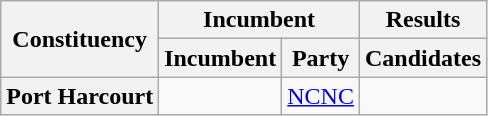<table class="wikitable sortable">
<tr>
<th rowspan="2">Constituency</th>
<th colspan="2">Incumbent</th>
<th>Results</th>
</tr>
<tr valign="bottom">
<th>Incumbent</th>
<th>Party</th>
<th>Candidates</th>
</tr>
<tr>
<th>Port Harcourt</th>
<td></td>
<td><a href='#'>NCNC</a></td>
<td nowrap=""></td>
</tr>
</table>
